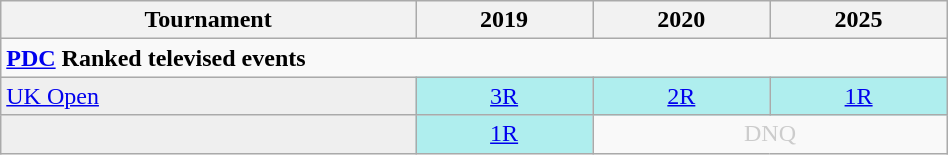<table class="wikitable" style="width:50%; margin:0">
<tr>
<th>Tournament</th>
<th>2019</th>
<th>2020</th>
<th>2025</th>
</tr>
<tr>
<td colspan="5" align="left"><strong><a href='#'>PDC</a> Ranked televised events</strong></td>
</tr>
<tr>
<td style="background:#efefef;"><a href='#'>UK Open</a></td>
<td style="text-align:center; background:#afeeee;"><a href='#'>3R</a></td>
<td style="text-align:center; background:#afeeee;"><a href='#'>2R</a></td>
<td style="text-align:center; background:#afeeee;"><a href='#'>1R</a></td>
</tr>
<tr>
<td style="background:#efefef;"></td>
<td style="text-align:center; background:#afeeee;"><a href='#'>1R</a></td>
<td colspan="2" style="text-align:center; color:#ccc;">DNQ</td>
</tr>
</table>
